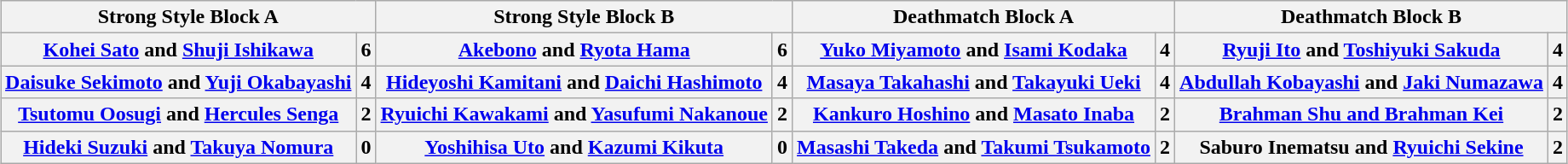<table class="wikitable" style="margin: 1em auto 1em auto">
<tr>
<th colspan="2">Strong Style Block A</th>
<th colspan="2">Strong Style Block B</th>
<th colspan="2">Deathmatch Block A</th>
<th colspan="2">Deathmatch Block B</th>
</tr>
<tr>
<th><a href='#'>Kohei Sato</a> and <a href='#'>Shuji Ishikawa</a></th>
<th>6</th>
<th><a href='#'>Akebono</a> and <a href='#'>Ryota Hama</a></th>
<th>6</th>
<th><a href='#'>Yuko Miyamoto</a> and <a href='#'>Isami Kodaka</a></th>
<th>4</th>
<th><a href='#'>Ryuji Ito</a> and <a href='#'>Toshiyuki Sakuda</a></th>
<th>4</th>
</tr>
<tr>
<th><a href='#'>Daisuke Sekimoto</a> and <a href='#'>Yuji Okabayashi</a></th>
<th>4</th>
<th><a href='#'>Hideyoshi Kamitani</a> and <a href='#'>Daichi Hashimoto</a></th>
<th>4</th>
<th><a href='#'>Masaya Takahashi</a> and <a href='#'>Takayuki Ueki</a></th>
<th>4</th>
<th><a href='#'>Abdullah Kobayashi</a> and <a href='#'>Jaki Numazawa</a></th>
<th>4</th>
</tr>
<tr>
<th><a href='#'>Tsutomu Oosugi</a> and <a href='#'>Hercules Senga</a><br></th>
<th>2</th>
<th><a href='#'>Ryuichi Kawakami</a> and <a href='#'>Yasufumi Nakanoue</a></th>
<th>2</th>
<th><a href='#'>Kankuro Hoshino</a> and <a href='#'>Masato Inaba</a></th>
<th>2</th>
<th><a href='#'>Brahman Shu and Brahman Kei<br></a></th>
<th>2</th>
</tr>
<tr>
<th><a href='#'>Hideki Suzuki</a> and <a href='#'>Takuya Nomura</a></th>
<th>0</th>
<th><a href='#'>Yoshihisa Uto</a> and <a href='#'>Kazumi Kikuta</a></th>
<th>0</th>
<th><a href='#'>Masashi Takeda</a> and <a href='#'>Takumi Tsukamoto</a></th>
<th>2</th>
<th>Saburo Inematsu and <a href='#'>Ryuichi Sekine</a></th>
<th>2</th>
</tr>
</table>
